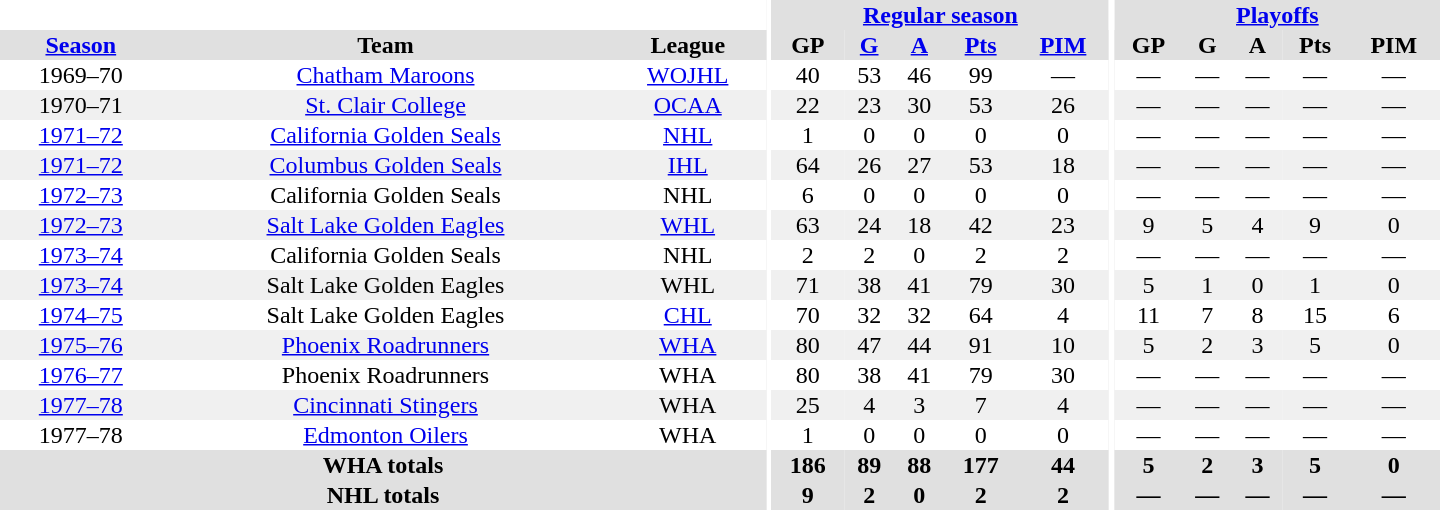<table border="0" cellpadding="1" cellspacing="0" style="text-align:center; width:60em">
<tr bgcolor="#e0e0e0">
<th colspan="3" bgcolor="#ffffff"></th>
<th rowspan="100" bgcolor="#ffffff"></th>
<th colspan="5"><a href='#'>Regular season</a></th>
<th rowspan="100" bgcolor="#ffffff"></th>
<th colspan="5"><a href='#'>Playoffs</a></th>
</tr>
<tr bgcolor="#e0e0e0">
<th><a href='#'>Season</a></th>
<th>Team</th>
<th>League</th>
<th>GP</th>
<th><a href='#'>G</a></th>
<th><a href='#'>A</a></th>
<th><a href='#'>Pts</a></th>
<th><a href='#'>PIM</a></th>
<th>GP</th>
<th>G</th>
<th>A</th>
<th>Pts</th>
<th>PIM</th>
</tr>
<tr>
<td>1969–70</td>
<td><a href='#'>Chatham Maroons</a></td>
<td><a href='#'>WOJHL</a></td>
<td>40</td>
<td>53</td>
<td>46</td>
<td>99</td>
<td>—</td>
<td>—</td>
<td>—</td>
<td>—</td>
<td>—</td>
<td>—</td>
</tr>
<tr bgcolor="#f0f0f0">
<td>1970–71</td>
<td><a href='#'>St. Clair College</a></td>
<td><a href='#'>OCAA</a></td>
<td>22</td>
<td>23</td>
<td>30</td>
<td>53</td>
<td>26</td>
<td>—</td>
<td>—</td>
<td>—</td>
<td>—</td>
<td>—</td>
</tr>
<tr>
<td><a href='#'>1971–72</a></td>
<td><a href='#'>California Golden Seals</a></td>
<td><a href='#'>NHL</a></td>
<td>1</td>
<td>0</td>
<td>0</td>
<td>0</td>
<td>0</td>
<td>—</td>
<td>—</td>
<td>—</td>
<td>—</td>
<td>—</td>
</tr>
<tr bgcolor="#f0f0f0">
<td><a href='#'>1971–72</a></td>
<td><a href='#'>Columbus Golden Seals</a></td>
<td><a href='#'>IHL</a></td>
<td>64</td>
<td>26</td>
<td>27</td>
<td>53</td>
<td>18</td>
<td>—</td>
<td>—</td>
<td>—</td>
<td>—</td>
<td>—</td>
</tr>
<tr>
<td><a href='#'>1972–73</a></td>
<td>California Golden Seals</td>
<td>NHL</td>
<td>6</td>
<td>0</td>
<td>0</td>
<td>0</td>
<td>0</td>
<td>—</td>
<td>—</td>
<td>—</td>
<td>—</td>
<td>—</td>
</tr>
<tr bgcolor="#f0f0f0">
<td><a href='#'>1972–73</a></td>
<td><a href='#'>Salt Lake Golden Eagles</a></td>
<td><a href='#'>WHL</a></td>
<td>63</td>
<td>24</td>
<td>18</td>
<td>42</td>
<td>23</td>
<td>9</td>
<td>5</td>
<td>4</td>
<td>9</td>
<td>0</td>
</tr>
<tr>
<td><a href='#'>1973–74</a></td>
<td>California Golden Seals</td>
<td>NHL</td>
<td>2</td>
<td>2</td>
<td>0</td>
<td>2</td>
<td>2</td>
<td>—</td>
<td>—</td>
<td>—</td>
<td>—</td>
<td>—</td>
</tr>
<tr bgcolor="#f0f0f0">
<td><a href='#'>1973–74</a></td>
<td>Salt Lake Golden Eagles</td>
<td>WHL</td>
<td>71</td>
<td>38</td>
<td>41</td>
<td>79</td>
<td>30</td>
<td>5</td>
<td>1</td>
<td>0</td>
<td>1</td>
<td>0</td>
</tr>
<tr>
<td><a href='#'>1974–75</a></td>
<td>Salt Lake Golden Eagles</td>
<td><a href='#'>CHL</a></td>
<td>70</td>
<td>32</td>
<td>32</td>
<td>64</td>
<td>4</td>
<td>11</td>
<td>7</td>
<td>8</td>
<td>15</td>
<td>6</td>
</tr>
<tr bgcolor="#f0f0f0">
<td><a href='#'>1975–76</a></td>
<td><a href='#'>Phoenix Roadrunners</a></td>
<td><a href='#'>WHA</a></td>
<td>80</td>
<td>47</td>
<td>44</td>
<td>91</td>
<td>10</td>
<td>5</td>
<td>2</td>
<td>3</td>
<td>5</td>
<td>0</td>
</tr>
<tr>
<td><a href='#'>1976–77</a></td>
<td>Phoenix Roadrunners</td>
<td>WHA</td>
<td>80</td>
<td>38</td>
<td>41</td>
<td>79</td>
<td>30</td>
<td>—</td>
<td>—</td>
<td>—</td>
<td>—</td>
<td>—</td>
</tr>
<tr bgcolor="#f0f0f0">
<td><a href='#'>1977–78</a></td>
<td><a href='#'>Cincinnati Stingers</a></td>
<td>WHA</td>
<td>25</td>
<td>4</td>
<td>3</td>
<td>7</td>
<td>4</td>
<td>—</td>
<td>—</td>
<td>—</td>
<td>—</td>
<td>—</td>
</tr>
<tr>
<td>1977–78</td>
<td><a href='#'>Edmonton Oilers</a></td>
<td>WHA</td>
<td>1</td>
<td>0</td>
<td>0</td>
<td>0</td>
<td>0</td>
<td>—</td>
<td>—</td>
<td>—</td>
<td>—</td>
<td>—</td>
</tr>
<tr bgcolor="#e0e0e0">
<th colspan="3">WHA totals</th>
<th>186</th>
<th>89</th>
<th>88</th>
<th>177</th>
<th>44</th>
<th>5</th>
<th>2</th>
<th>3</th>
<th>5</th>
<th>0</th>
</tr>
<tr bgcolor="#e0e0e0">
<th colspan="3">NHL totals</th>
<th>9</th>
<th>2</th>
<th>0</th>
<th>2</th>
<th>2</th>
<th>—</th>
<th>—</th>
<th>—</th>
<th>—</th>
<th>—</th>
</tr>
</table>
